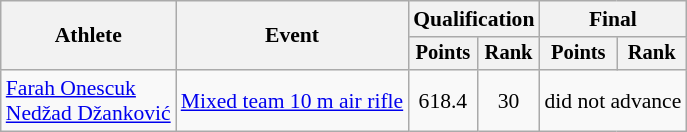<table class="wikitable" style="text-align:center; font-size:90%">
<tr>
<th rowspan=2>Athlete</th>
<th rowspan=2>Event</th>
<th colspan=2>Qualification</th>
<th colspan=2>Final</th>
</tr>
<tr style="font-size:95%">
<th>Points</th>
<th>Rank</th>
<th>Points</th>
<th>Rank</th>
</tr>
<tr>
<td align=left><a href='#'>Farah Onescuk</a><br><a href='#'>Nedžad Džanković</a></td>
<td align=left><a href='#'>Mixed team 10 m air rifle</a></td>
<td>618.4</td>
<td>30</td>
<td colspan=2>did not advance</td>
</tr>
</table>
